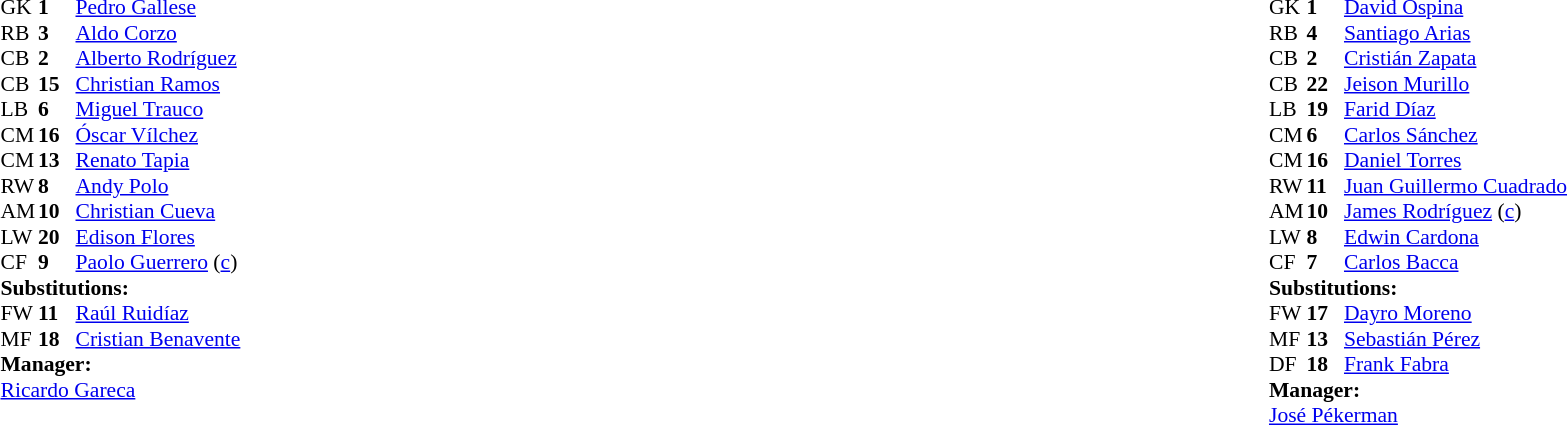<table width="100%">
<tr>
<td width="40%" valign="top"><br><table cellpadding="0" cellspacing="0" style="font-size:90%">
<tr>
<th width="25"></th>
<th width="25"></th>
</tr>
<tr>
<td>GK</td>
<td><strong>1</strong></td>
<td><a href='#'>Pedro Gallese</a></td>
</tr>
<tr>
<td>RB</td>
<td><strong>3</strong></td>
<td><a href='#'>Aldo Corzo</a></td>
</tr>
<tr>
<td>CB</td>
<td><strong>2</strong></td>
<td><a href='#'>Alberto Rodríguez</a></td>
</tr>
<tr>
<td>CB</td>
<td><strong>15</strong></td>
<td><a href='#'>Christian Ramos</a></td>
</tr>
<tr>
<td>LB</td>
<td><strong>6</strong></td>
<td><a href='#'>Miguel Trauco</a></td>
</tr>
<tr>
<td>CM</td>
<td><strong>16</strong></td>
<td><a href='#'>Óscar Vílchez</a></td>
</tr>
<tr>
<td>CM</td>
<td><strong>13</strong></td>
<td><a href='#'>Renato Tapia</a></td>
<td></td>
</tr>
<tr>
<td>RW</td>
<td><strong>8</strong></td>
<td><a href='#'>Andy Polo</a></td>
<td></td>
<td></td>
</tr>
<tr>
<td>AM</td>
<td><strong>10</strong></td>
<td><a href='#'>Christian Cueva</a></td>
</tr>
<tr>
<td>LW</td>
<td><strong>20</strong></td>
<td><a href='#'>Edison Flores</a></td>
<td></td>
<td></td>
</tr>
<tr>
<td>CF</td>
<td><strong>9</strong></td>
<td><a href='#'>Paolo Guerrero</a> (<a href='#'>c</a>)</td>
</tr>
<tr>
<td colspan="3"><strong>Substitutions:</strong></td>
</tr>
<tr>
<td>FW</td>
<td><strong>11</strong></td>
<td><a href='#'>Raúl Ruidíaz</a></td>
<td></td>
<td></td>
</tr>
<tr>
<td>MF</td>
<td><strong>18</strong></td>
<td><a href='#'>Cristian Benavente</a></td>
<td></td>
<td></td>
</tr>
<tr>
<td colspan="3"><strong>Manager:</strong></td>
</tr>
<tr>
<td colspan="3"> <a href='#'>Ricardo Gareca</a></td>
</tr>
</table>
</td>
<td valign="top"></td>
<td width="50%" valign="top"><br><table cellpadding="0" cellspacing="0" style="font-size:90%; margin:auto">
<tr>
<th width="25"></th>
<th width="25"></th>
</tr>
<tr>
<td>GK</td>
<td><strong>1</strong></td>
<td><a href='#'>David Ospina</a></td>
</tr>
<tr>
<td>RB</td>
<td><strong>4</strong></td>
<td><a href='#'>Santiago Arias</a></td>
</tr>
<tr>
<td>CB</td>
<td><strong>2</strong></td>
<td><a href='#'>Cristián Zapata</a></td>
<td></td>
</tr>
<tr>
<td>CB</td>
<td><strong>22</strong></td>
<td><a href='#'>Jeison Murillo</a></td>
</tr>
<tr>
<td>LB</td>
<td><strong>19</strong></td>
<td><a href='#'>Farid Díaz</a></td>
<td></td>
<td></td>
</tr>
<tr>
<td>CM</td>
<td><strong>6</strong></td>
<td><a href='#'>Carlos Sánchez</a></td>
</tr>
<tr>
<td>CM</td>
<td><strong>16</strong></td>
<td><a href='#'>Daniel Torres</a></td>
<td></td>
<td></td>
</tr>
<tr>
<td>RW</td>
<td><strong>11</strong></td>
<td><a href='#'>Juan Guillermo Cuadrado</a></td>
</tr>
<tr>
<td>AM</td>
<td><strong>10</strong></td>
<td><a href='#'>James Rodríguez</a> (<a href='#'>c</a>)</td>
</tr>
<tr>
<td>LW</td>
<td><strong>8</strong></td>
<td><a href='#'>Edwin Cardona</a></td>
<td></td>
<td></td>
</tr>
<tr>
<td>CF</td>
<td><strong>7</strong></td>
<td><a href='#'>Carlos Bacca</a></td>
</tr>
<tr>
<td colspan="3"><strong>Substitutions:</strong></td>
</tr>
<tr>
<td>FW</td>
<td><strong>17</strong></td>
<td><a href='#'>Dayro Moreno</a></td>
<td></td>
<td></td>
</tr>
<tr>
<td>MF</td>
<td><strong>13</strong></td>
<td><a href='#'>Sebastián Pérez</a></td>
<td></td>
<td></td>
</tr>
<tr>
<td>DF</td>
<td><strong>18</strong></td>
<td><a href='#'>Frank Fabra</a></td>
<td></td>
<td></td>
</tr>
<tr>
<td colspan="3"><strong>Manager:</strong></td>
</tr>
<tr>
<td colspan="3"> <a href='#'>José Pékerman</a></td>
</tr>
</table>
</td>
</tr>
</table>
